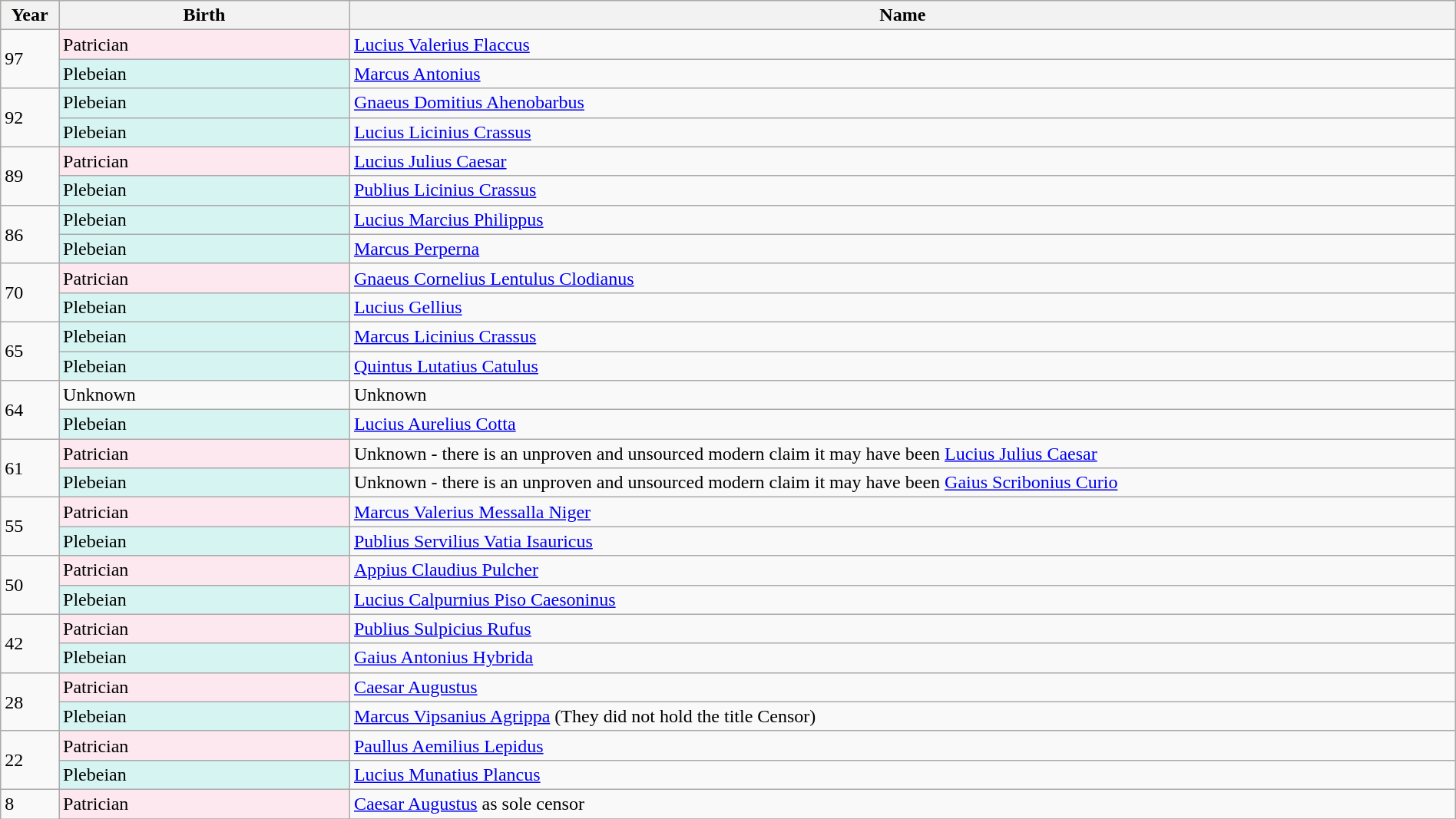<table class="wikitable sortable"  width="100%">
<tr bgcolor="#FFDEAD">
<th width="4%">Year</th>
<th width="20%">Birth</th>
<th>Name</th>
</tr>
<tr>
<td rowspan="2">97</td>
<td style="background: #fde8f0;">Patrician</td>
<td><a href='#'>Lucius Valerius Flaccus</a></td>
</tr>
<tr>
<td style="background: #d6f5f2;">Plebeian</td>
<td><a href='#'>Marcus Antonius</a></td>
</tr>
<tr>
<td rowspan="2">92</td>
<td style="background: #d6f5f2;">Plebeian</td>
<td><a href='#'>Gnaeus Domitius Ahenobarbus</a></td>
</tr>
<tr>
<td style="background: #d6f5f2;">Plebeian</td>
<td><a href='#'>Lucius Licinius Crassus</a></td>
</tr>
<tr>
<td rowspan="2">89</td>
<td style="background: #fde8f0;">Patrician</td>
<td><a href='#'>Lucius Julius Caesar</a></td>
</tr>
<tr>
<td style="background: #d6f5f2;">Plebeian</td>
<td><a href='#'>Publius Licinius Crassus</a></td>
</tr>
<tr>
<td rowspan="2">86</td>
<td style="background: #d6f5f2;">Plebeian</td>
<td><a href='#'>Lucius Marcius Philippus</a></td>
</tr>
<tr>
<td style="background: #d6f5f2;">Plebeian</td>
<td><a href='#'>Marcus Perperna</a></td>
</tr>
<tr>
<td rowspan="2">70</td>
<td style="background: #fde8f0;">Patrician</td>
<td><a href='#'>Gnaeus Cornelius Lentulus Clodianus</a></td>
</tr>
<tr>
<td style="background: #d6f5f2;">Plebeian</td>
<td><a href='#'>Lucius Gellius</a></td>
</tr>
<tr>
<td rowspan="2">65</td>
<td style="background: #d6f5f2;">Plebeian</td>
<td><a href='#'>Marcus Licinius Crassus</a></td>
</tr>
<tr>
<td style="background: #d6f5f2;">Plebeian</td>
<td><a href='#'>Quintus Lutatius Catulus</a></td>
</tr>
<tr>
<td rowspan="2">64</td>
<td>Unknown</td>
<td>Unknown</td>
</tr>
<tr>
<td style="background: #d6f5f2;">Plebeian</td>
<td><a href='#'>Lucius Aurelius Cotta</a></td>
</tr>
<tr>
<td rowspan="2">61</td>
<td style="background: #fde8f0;">Patrician</td>
<td>Unknown - there is an unproven and unsourced modern claim it may have been <a href='#'>Lucius Julius Caesar</a></td>
</tr>
<tr>
<td style="background: #d6f5f2;">Plebeian</td>
<td>Unknown - there is an unproven and unsourced modern claim it may have been <a href='#'>Gaius Scribonius Curio</a></td>
</tr>
<tr>
<td rowspan="2">55</td>
<td style="background: #fde8f0;">Patrician</td>
<td><a href='#'>Marcus Valerius Messalla Niger</a></td>
</tr>
<tr>
<td style="background: #d6f5f2;">Plebeian</td>
<td><a href='#'>Publius Servilius Vatia Isauricus</a></td>
</tr>
<tr>
<td rowspan="2">50</td>
<td style="background: #fde8f0;">Patrician</td>
<td><a href='#'>Appius Claudius Pulcher</a></td>
</tr>
<tr>
<td style="background: #d6f5f2;">Plebeian</td>
<td><a href='#'>Lucius Calpurnius Piso Caesoninus</a></td>
</tr>
<tr>
<td rowspan="2">42</td>
<td style="background: #fde8f0;">Patrician</td>
<td><a href='#'>Publius Sulpicius Rufus</a></td>
</tr>
<tr>
<td style="background: #d6f5f2;">Plebeian</td>
<td><a href='#'>Gaius Antonius Hybrida</a></td>
</tr>
<tr>
<td rowspan="2">28</td>
<td style="background: #fde8f0;">Patrician</td>
<td><a href='#'>Caesar Augustus</a></td>
</tr>
<tr>
<td style="background: #d6f5f2;">Plebeian</td>
<td><a href='#'>Marcus Vipsanius Agrippa</a> (They did not hold the title Censor)</td>
</tr>
<tr>
<td rowspan="2">22</td>
<td style="background: #fde8f0;">Patrician</td>
<td><a href='#'>Paullus Aemilius Lepidus</a></td>
</tr>
<tr>
<td style="background: #d6f5f2;">Plebeian</td>
<td><a href='#'>Lucius Munatius Plancus</a></td>
</tr>
<tr>
<td rowspan="2">8</td>
<td style="background: #fde8f0;">Patrician</td>
<td><a href='#'>Caesar Augustus</a> as sole censor</td>
</tr>
<tr>
</tr>
</table>
